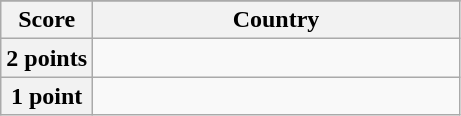<table class="wikitable">
<tr>
</tr>
<tr>
<th scope="col" width="20%">Score</th>
<th scope="col">Country</th>
</tr>
<tr>
<th scope="row">2 points</th>
<td></td>
</tr>
<tr>
<th scope="row">1 point</th>
<td></td>
</tr>
</table>
